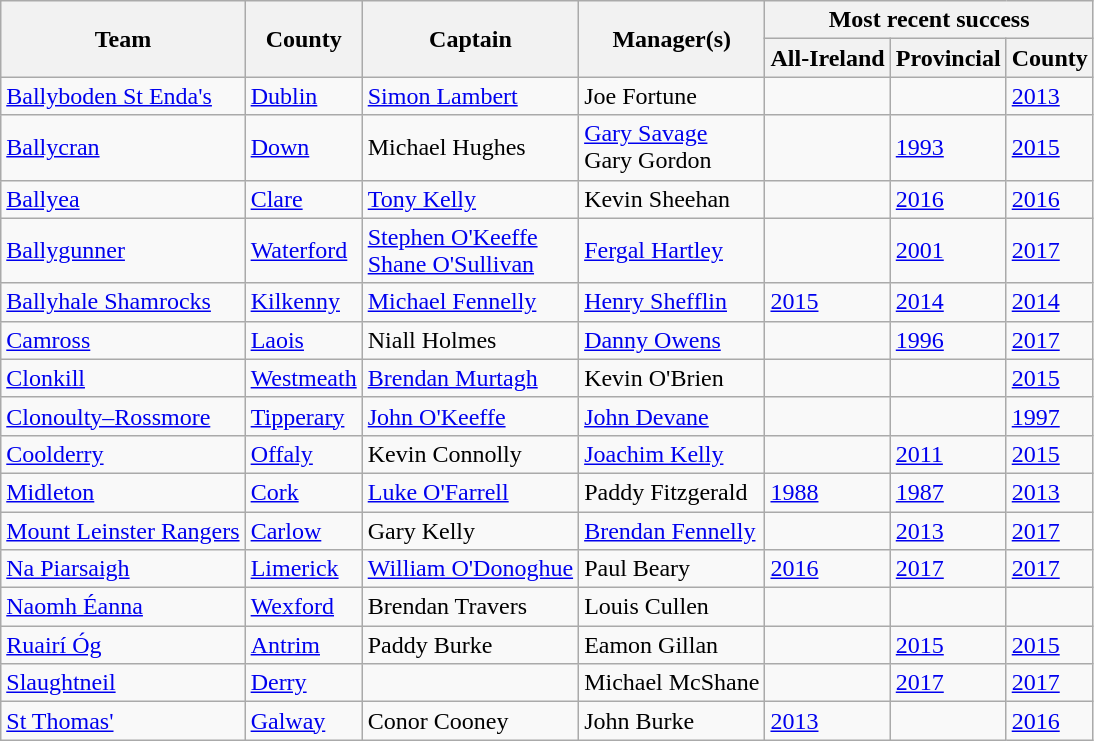<table class="wikitable sortable">
<tr>
<th rowspan="2">Team</th>
<th rowspan="2">County</th>
<th rowspan="2">Captain</th>
<th rowspan="2">Manager(s)</th>
<th colspan="3">Most recent success</th>
</tr>
<tr>
<th>All-Ireland</th>
<th>Provincial</th>
<th>County</th>
</tr>
<tr>
<td> <a href='#'>Ballyboden St Enda's</a></td>
<td> <a href='#'>Dublin</a></td>
<td><a href='#'>Simon Lambert</a></td>
<td>Joe Fortune</td>
<td></td>
<td></td>
<td><a href='#'>2013</a></td>
</tr>
<tr>
<td> <a href='#'>Ballycran</a></td>
<td> <a href='#'>Down</a></td>
<td>Michael Hughes</td>
<td><a href='#'>Gary Savage</a><br>Gary Gordon</td>
<td></td>
<td><a href='#'>1993</a></td>
<td><a href='#'>2015</a></td>
</tr>
<tr>
<td> <a href='#'>Ballyea</a></td>
<td> <a href='#'>Clare</a></td>
<td><a href='#'>Tony Kelly</a></td>
<td>Kevin Sheehan</td>
<td></td>
<td><a href='#'>2016</a></td>
<td><a href='#'>2016</a></td>
</tr>
<tr>
<td> <a href='#'>Ballygunner</a></td>
<td> <a href='#'>Waterford</a></td>
<td><a href='#'>Stephen O'Keeffe</a><br><a href='#'>Shane O'Sullivan</a></td>
<td><a href='#'>Fergal Hartley</a></td>
<td></td>
<td><a href='#'>2001</a></td>
<td><a href='#'>2017</a></td>
</tr>
<tr>
<td> <a href='#'>Ballyhale Shamrocks</a></td>
<td> <a href='#'>Kilkenny</a></td>
<td><a href='#'>Michael Fennelly</a></td>
<td><a href='#'>Henry Shefflin</a></td>
<td><a href='#'>2015</a></td>
<td><a href='#'>2014</a></td>
<td><a href='#'>2014</a></td>
</tr>
<tr>
<td> <a href='#'>Camross</a></td>
<td> <a href='#'>Laois</a></td>
<td>Niall Holmes</td>
<td><a href='#'>Danny Owens</a></td>
<td></td>
<td><a href='#'>1996</a></td>
<td><a href='#'>2017</a></td>
</tr>
<tr>
<td> <a href='#'>Clonkill</a></td>
<td> <a href='#'>Westmeath</a></td>
<td><a href='#'>Brendan Murtagh</a></td>
<td>Kevin O'Brien</td>
<td></td>
<td></td>
<td><a href='#'>2015</a></td>
</tr>
<tr>
<td> <a href='#'>Clonoulty–Rossmore</a></td>
<td> <a href='#'>Tipperary</a></td>
<td><a href='#'>John O'Keeffe</a></td>
<td><a href='#'>John Devane</a></td>
<td></td>
<td></td>
<td><a href='#'>1997</a></td>
</tr>
<tr>
<td> <a href='#'>Coolderry</a></td>
<td> <a href='#'>Offaly</a></td>
<td>Kevin Connolly</td>
<td><a href='#'>Joachim Kelly</a></td>
<td></td>
<td><a href='#'>2011</a></td>
<td><a href='#'>2015</a></td>
</tr>
<tr>
<td> <a href='#'>Midleton</a></td>
<td> <a href='#'>Cork</a></td>
<td><a href='#'>Luke O'Farrell</a></td>
<td>Paddy Fitzgerald</td>
<td><a href='#'>1988</a></td>
<td><a href='#'>1987</a></td>
<td><a href='#'>2013</a></td>
</tr>
<tr>
<td> <a href='#'>Mount Leinster Rangers</a></td>
<td> <a href='#'>Carlow</a></td>
<td>Gary Kelly</td>
<td><a href='#'>Brendan Fennelly</a></td>
<td></td>
<td><a href='#'>2013</a></td>
<td><a href='#'>2017</a></td>
</tr>
<tr>
<td> <a href='#'>Na Piarsaigh</a></td>
<td> <a href='#'>Limerick</a></td>
<td><a href='#'>William O'Donoghue</a></td>
<td>Paul Beary</td>
<td><a href='#'>2016</a></td>
<td><a href='#'>2017</a></td>
<td><a href='#'>2017</a></td>
</tr>
<tr>
<td> <a href='#'>Naomh Éanna</a></td>
<td> <a href='#'>Wexford</a></td>
<td>Brendan Travers</td>
<td>Louis Cullen</td>
<td></td>
<td></td>
<td></td>
</tr>
<tr>
<td> <a href='#'>Ruairí Óg</a></td>
<td> <a href='#'>Antrim</a></td>
<td>Paddy Burke</td>
<td>Eamon Gillan</td>
<td></td>
<td><a href='#'>2015</a></td>
<td><a href='#'>2015</a></td>
</tr>
<tr>
<td> <a href='#'>Slaughtneil</a></td>
<td> <a href='#'>Derry</a></td>
<td></td>
<td>Michael McShane</td>
<td></td>
<td><a href='#'>2017</a></td>
<td><a href='#'>2017</a></td>
</tr>
<tr>
<td> <a href='#'>St Thomas'</a></td>
<td> <a href='#'>Galway</a></td>
<td>Conor Cooney</td>
<td>John Burke</td>
<td><a href='#'>2013</a></td>
<td></td>
<td><a href='#'>2016</a></td>
</tr>
</table>
